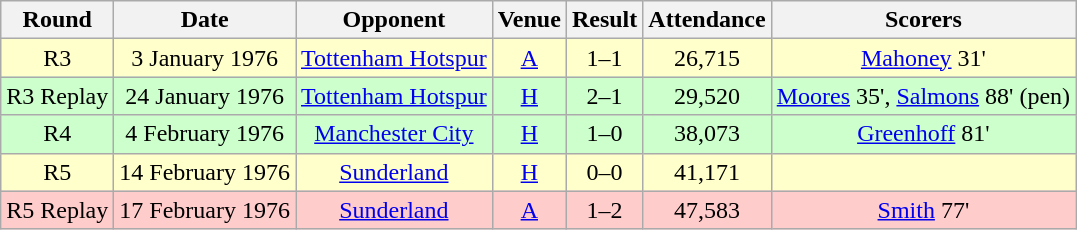<table class="wikitable" style="font-size:100%; text-align:center">
<tr>
<th>Round</th>
<th>Date</th>
<th>Opponent</th>
<th>Venue</th>
<th>Result</th>
<th>Attendance</th>
<th>Scorers</th>
</tr>
<tr style="background-color: #FFFFCC;">
<td>R3</td>
<td>3 January 1976</td>
<td><a href='#'>Tottenham Hotspur</a></td>
<td><a href='#'>A</a></td>
<td>1–1</td>
<td>26,715</td>
<td><a href='#'>Mahoney</a> 31'</td>
</tr>
<tr style="background-color: #CCFFCC;">
<td>R3 Replay</td>
<td>24 January 1976</td>
<td><a href='#'>Tottenham Hotspur</a></td>
<td><a href='#'>H</a></td>
<td>2–1</td>
<td>29,520</td>
<td><a href='#'>Moores</a> 35', <a href='#'>Salmons</a> 88' (pen)</td>
</tr>
<tr style="background-color: #CCFFCC;">
<td>R4</td>
<td>4 February 1976</td>
<td><a href='#'>Manchester City</a></td>
<td><a href='#'>H</a></td>
<td>1–0</td>
<td>38,073</td>
<td><a href='#'>Greenhoff</a> 81'</td>
</tr>
<tr style="background-color: #FFFFCC;">
<td>R5</td>
<td>14 February 1976</td>
<td><a href='#'>Sunderland</a></td>
<td><a href='#'>H</a></td>
<td>0–0</td>
<td>41,171</td>
<td></td>
</tr>
<tr style="background-color: #FFCCCC;">
<td>R5 Replay</td>
<td>17 February 1976</td>
<td><a href='#'>Sunderland</a></td>
<td><a href='#'>A</a></td>
<td>1–2</td>
<td>47,583</td>
<td><a href='#'>Smith</a> 77'</td>
</tr>
</table>
